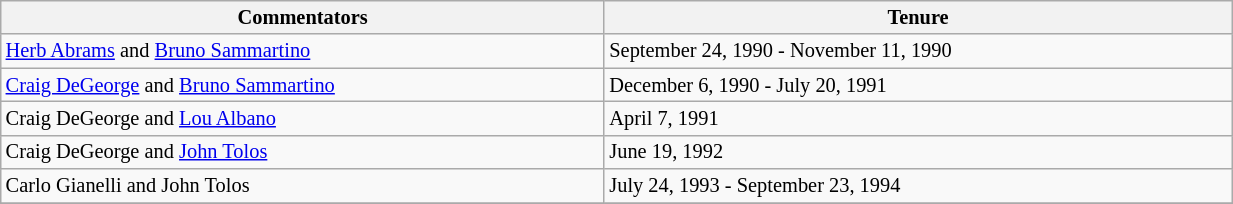<table class="sortable wikitable" style="font-size:85%; text-align:left; width:65%;">
<tr>
<th>Commentators</th>
<th>Tenure</th>
</tr>
<tr>
<td><a href='#'>Herb Abrams</a> and <a href='#'>Bruno Sammartino</a></td>
<td>September 24, 1990 - November 11, 1990</td>
</tr>
<tr>
<td><a href='#'>Craig DeGeorge</a> and <a href='#'>Bruno Sammartino</a></td>
<td>December 6, 1990 - July 20, 1991</td>
</tr>
<tr>
<td>Craig DeGeorge and <a href='#'>Lou Albano</a></td>
<td>April 7, 1991</td>
</tr>
<tr>
<td>Craig DeGeorge and <a href='#'>John Tolos</a></td>
<td>June 19, 1992</td>
</tr>
<tr>
<td>Carlo Gianelli and John Tolos</td>
<td>July 24, 1993 - September 23, 1994</td>
</tr>
<tr>
</tr>
</table>
